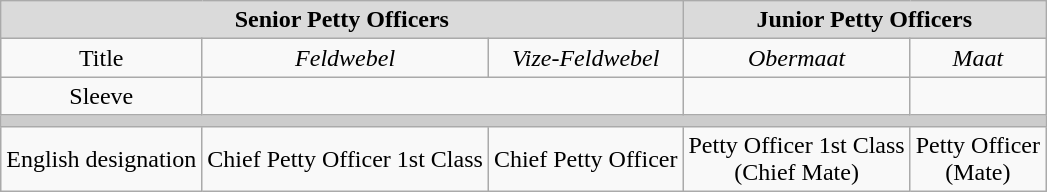<table class="wikitable">
<tr style="text-align:center; background:#dadada">
<td colspan=3><strong>Senior Petty Officers</strong></td>
<td colspan=2><strong>Junior Petty Officers</strong></td>
</tr>
<tr style="text-align:center;">
<td>Title</td>
<td><em>Feldwebel</em></td>
<td><em>Vize-Feldwebel</em></td>
<td><em>Obermaat</em></td>
<td><em>Maat</em></td>
</tr>
<tr style="text-align:center;">
<td>Sleeve</td>
<td colspan=2></td>
<td></td>
<td></td>
</tr>
<tr style="background:#CCCCCC; text-align:center;">
<td colspan=5></td>
</tr>
<tr style="text-align:center;">
<td>English designation</td>
<td>Chief Petty Officer 1st Class<br></td>
<td>Chief Petty Officer</td>
<td>Petty Officer 1st Class<br>(Chief Mate)</td>
<td>Petty Officer<br>(Mate)</td>
</tr>
</table>
